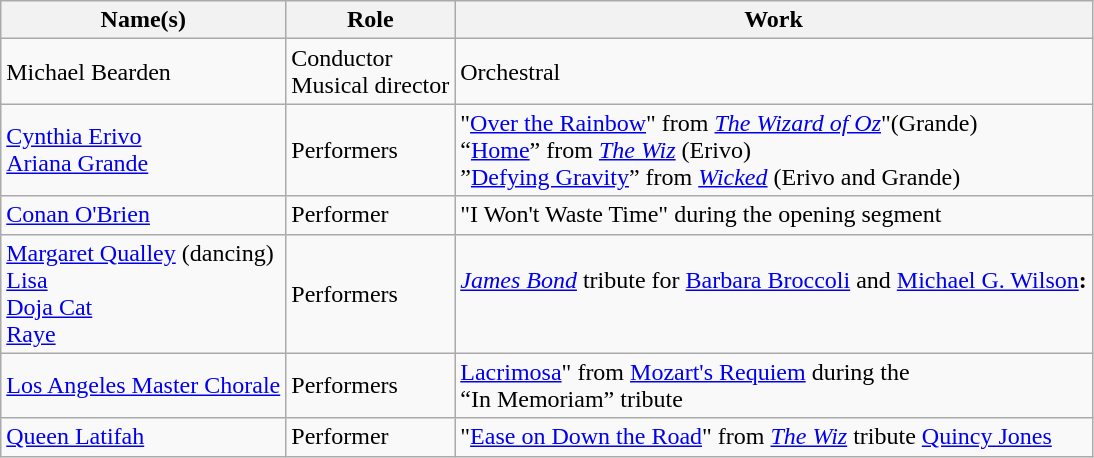<table class="wikitable plainrowheaders sortable">
<tr>
<th scope="col">Name(s)</th>
<th scope="col">Role</th>
<th scope="col">Work</th>
</tr>
<tr>
<td scope="row">Michael Bearden</td>
<td>Conductor<br>Musical director</td>
<td>Orchestral</td>
</tr>
<tr>
<td scope="col"><a href='#'>Cynthia Erivo</a><br><a href='#'>Ariana Grande</a></td>
<td>Performers</td>
<td>"<a href='#'>Over the Rainbow</a>" from <em><a href='#'>The Wizard of Oz</a></em>"(Grande)<br>“<a href='#'>Home</a>” from <em><a href='#'>The Wiz</a></em> (Erivo)<br>”<a href='#'>Defying Gravity</a>” from <em><a href='#'>Wicked</a></em> (Erivo and Grande)</td>
</tr>
<tr>
<td scope="col"><a href='#'>Conan O'Brien</a></td>
<td>Performer</td>
<td>"I Won't Waste Time" during the opening segment</td>
</tr>
<tr>
<td scope="col"><a href='#'>Margaret Qualley</a> (dancing)<br><a href='#'>Lisa</a><br><a href='#'>Doja Cat</a><br><a href='#'>Raye</a></td>
<td>Performers</td>
<td><em><a href='#'>James Bond</a></em> tribute for  <a href='#'>Barbara Broccoli</a> and <a href='#'>Michael G. Wilson</a><strong>:</strong><br><br></td>
</tr>
<tr>
<td scope="col"><a href='#'>Los Angeles Master Chorale</a></td>
<td>Performers</td>
<td><a href='#'>Lacrimosa</a>" from <a href='#'>Mozart's Requiem</a> during the<br>“In Memoriam” tribute</td>
</tr>
<tr>
<td scope="col"><a href='#'>Queen Latifah</a></td>
<td>Performer</td>
<td>"<a href='#'>Ease on Down the Road</a>" from <em><a href='#'>The Wiz</a></em> tribute <a href='#'>Quincy Jones</a></td>
</tr>
</table>
